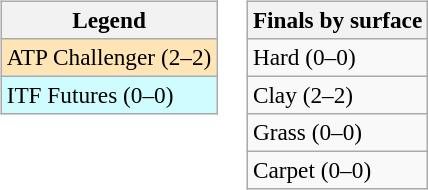<table>
<tr valign=top>
<td><br><table class=wikitable style=font-size:97%>
<tr>
<th>Legend</th>
</tr>
<tr bgcolor=moccasin>
<td>ATP Challenger (2–2)</td>
</tr>
<tr bgcolor=cffcff>
<td>ITF Futures (0–0)</td>
</tr>
</table>
</td>
<td><br><table class=wikitable style=font-size:97%>
<tr>
<th>Finals by surface</th>
</tr>
<tr>
<td>Hard (0–0)</td>
</tr>
<tr>
<td>Clay (2–2)</td>
</tr>
<tr>
<td>Grass (0–0)</td>
</tr>
<tr>
<td>Carpet (0–0)</td>
</tr>
</table>
</td>
</tr>
</table>
